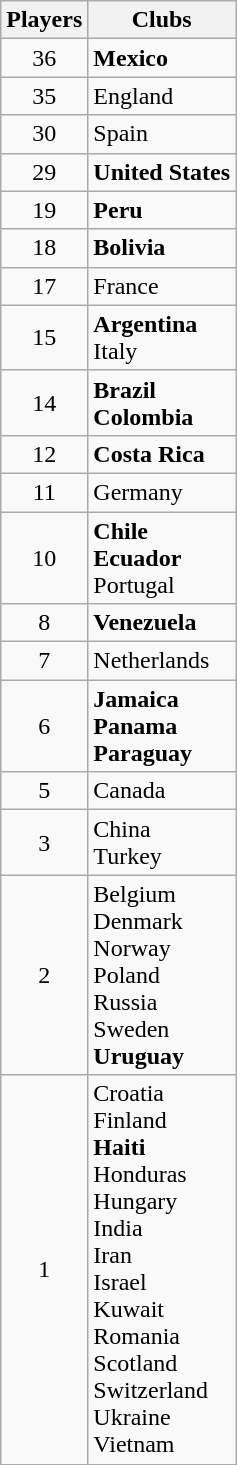<table class="wikitable">
<tr>
<th>Players</th>
<th>Clubs</th>
</tr>
<tr>
<td align=center>36</td>
<td> <strong>Mexico</strong></td>
</tr>
<tr>
<td align=center>35</td>
<td> England</td>
</tr>
<tr>
<td align=center>30</td>
<td> Spain</td>
</tr>
<tr>
<td align=center>29</td>
<td> <strong>United States</strong></td>
</tr>
<tr>
<td align=center>19</td>
<td> <strong>Peru</strong></td>
</tr>
<tr>
<td align=center>18</td>
<td> <strong>Bolivia</strong></td>
</tr>
<tr>
<td align=center>17</td>
<td> France</td>
</tr>
<tr>
<td align=center>15</td>
<td> <strong>Argentina</strong><br> Italy</td>
</tr>
<tr>
<td align=center>14</td>
<td> <strong>Brazil</strong><br> <strong>Colombia</strong></td>
</tr>
<tr>
<td align=center>12</td>
<td> <strong>Costa Rica</strong></td>
</tr>
<tr>
<td align=center>11</td>
<td> Germany</td>
</tr>
<tr>
<td align=center>10</td>
<td> <strong>Chile</strong><br> <strong>Ecuador</strong><br> Portugal</td>
</tr>
<tr>
<td align=center>8</td>
<td> <strong>Venezuela</strong></td>
</tr>
<tr>
<td align=center>7</td>
<td> Netherlands</td>
</tr>
<tr>
<td align=center>6</td>
<td> <strong>Jamaica</strong><br> <strong>Panama</strong><br> <strong>Paraguay</strong></td>
</tr>
<tr>
<td align=center>5</td>
<td> Canada</td>
</tr>
<tr>
<td align=center>3</td>
<td> China<br> Turkey</td>
</tr>
<tr>
<td align=center>2</td>
<td> Belgium<br> Denmark<br> Norway<br> Poland<br> Russia<br> Sweden<br> <strong>Uruguay</strong></td>
</tr>
<tr>
<td align=center>1</td>
<td> Croatia<br> Finland<br> <strong>Haiti</strong><br> Honduras<br> Hungary<br> India<br> Iran<br> Israel<br> Kuwait<br> Romania<br> Scotland<br> Switzerland<br> Ukraine<br> Vietnam</td>
</tr>
</table>
